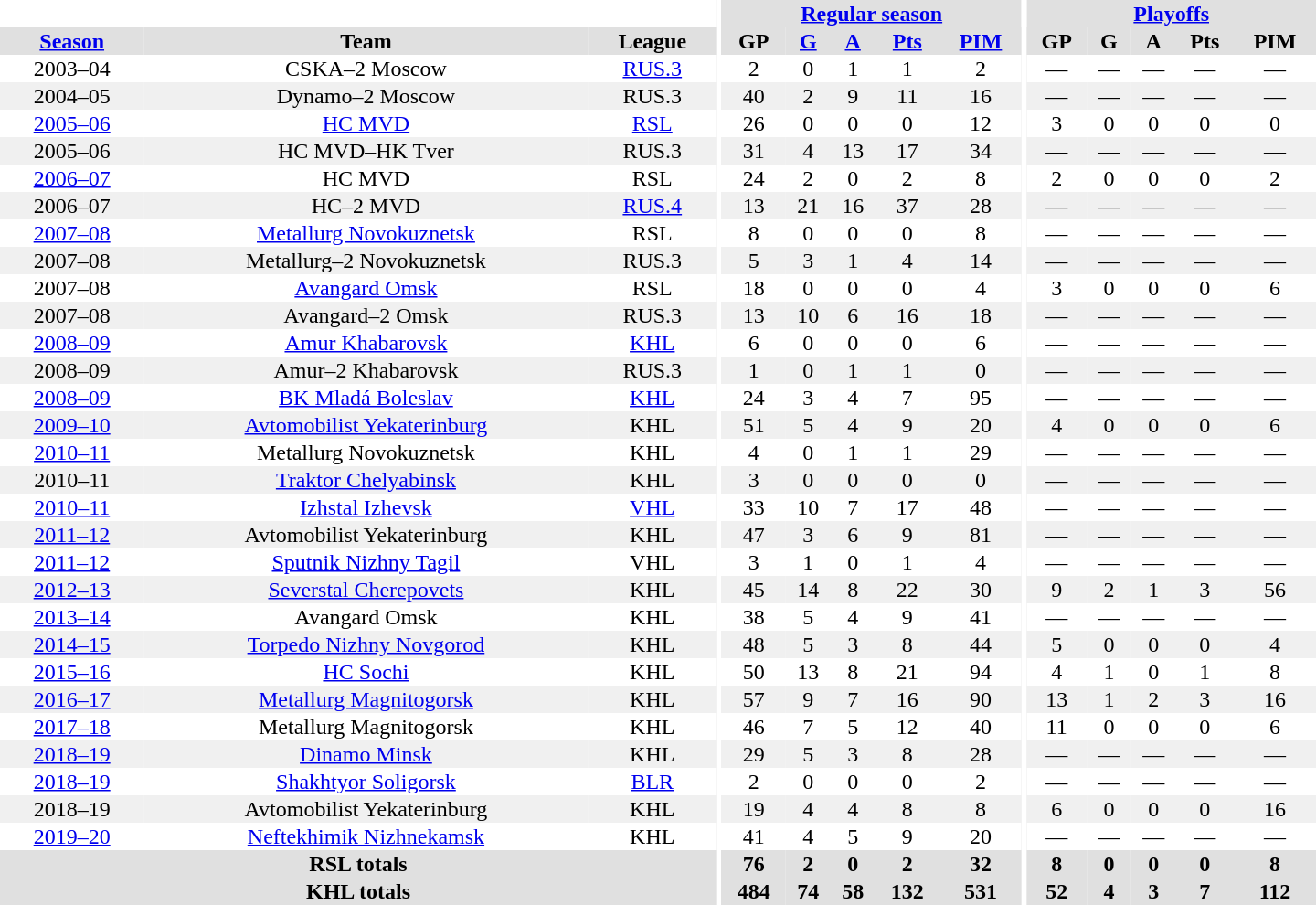<table border="0" cellpadding="1" cellspacing="0" style="text-align:center; width:60em">
<tr bgcolor="#e0e0e0">
<th colspan="3" bgcolor="#ffffff"></th>
<th rowspan="99" bgcolor="#ffffff"></th>
<th colspan="5"><a href='#'>Regular season</a></th>
<th rowspan="99" bgcolor="#ffffff"></th>
<th colspan="5"><a href='#'>Playoffs</a></th>
</tr>
<tr bgcolor="#e0e0e0">
<th><a href='#'>Season</a></th>
<th>Team</th>
<th>League</th>
<th>GP</th>
<th><a href='#'>G</a></th>
<th><a href='#'>A</a></th>
<th><a href='#'>Pts</a></th>
<th><a href='#'>PIM</a></th>
<th>GP</th>
<th>G</th>
<th>A</th>
<th>Pts</th>
<th>PIM</th>
</tr>
<tr>
<td>2003–04</td>
<td>CSKA–2 Moscow</td>
<td><a href='#'>RUS.3</a></td>
<td>2</td>
<td>0</td>
<td>1</td>
<td>1</td>
<td>2</td>
<td>—</td>
<td>—</td>
<td>—</td>
<td>—</td>
<td>—</td>
</tr>
<tr bgcolor="#f0f0f0">
<td>2004–05</td>
<td>Dynamo–2 Moscow</td>
<td>RUS.3</td>
<td>40</td>
<td>2</td>
<td>9</td>
<td>11</td>
<td>16</td>
<td>—</td>
<td>—</td>
<td>—</td>
<td>—</td>
<td>—</td>
</tr>
<tr>
<td><a href='#'>2005–06</a></td>
<td><a href='#'>HC MVD</a></td>
<td><a href='#'>RSL</a></td>
<td>26</td>
<td>0</td>
<td>0</td>
<td>0</td>
<td>12</td>
<td>3</td>
<td>0</td>
<td>0</td>
<td>0</td>
<td>0</td>
</tr>
<tr bgcolor="#f0f0f0">
<td>2005–06</td>
<td>HC MVD–HK Tver</td>
<td>RUS.3</td>
<td>31</td>
<td>4</td>
<td>13</td>
<td>17</td>
<td>34</td>
<td>—</td>
<td>—</td>
<td>—</td>
<td>—</td>
<td>—</td>
</tr>
<tr>
<td><a href='#'>2006–07</a></td>
<td>HC MVD</td>
<td>RSL</td>
<td>24</td>
<td>2</td>
<td>0</td>
<td>2</td>
<td>8</td>
<td>2</td>
<td>0</td>
<td>0</td>
<td>0</td>
<td>2</td>
</tr>
<tr bgcolor="#f0f0f0">
<td>2006–07</td>
<td>HC–2 MVD</td>
<td><a href='#'>RUS.4</a></td>
<td>13</td>
<td>21</td>
<td>16</td>
<td>37</td>
<td>28</td>
<td>—</td>
<td>—</td>
<td>—</td>
<td>—</td>
<td>—</td>
</tr>
<tr>
<td><a href='#'>2007–08</a></td>
<td><a href='#'>Metallurg Novokuznetsk</a></td>
<td>RSL</td>
<td>8</td>
<td>0</td>
<td>0</td>
<td>0</td>
<td>8</td>
<td>—</td>
<td>—</td>
<td>—</td>
<td>—</td>
<td>—</td>
</tr>
<tr bgcolor="#f0f0f0">
<td>2007–08</td>
<td>Metallurg–2 Novokuznetsk</td>
<td>RUS.3</td>
<td>5</td>
<td>3</td>
<td>1</td>
<td>4</td>
<td>14</td>
<td>—</td>
<td>—</td>
<td>—</td>
<td>—</td>
<td>—</td>
</tr>
<tr>
<td>2007–08</td>
<td><a href='#'>Avangard Omsk</a></td>
<td>RSL</td>
<td>18</td>
<td>0</td>
<td>0</td>
<td>0</td>
<td>4</td>
<td>3</td>
<td>0</td>
<td>0</td>
<td>0</td>
<td>6</td>
</tr>
<tr bgcolor="#f0f0f0">
<td>2007–08</td>
<td>Avangard–2 Omsk</td>
<td>RUS.3</td>
<td>13</td>
<td>10</td>
<td>6</td>
<td>16</td>
<td>18</td>
<td>—</td>
<td>—</td>
<td>—</td>
<td>—</td>
<td>—</td>
</tr>
<tr>
<td><a href='#'>2008–09</a></td>
<td><a href='#'>Amur Khabarovsk</a></td>
<td><a href='#'>KHL</a></td>
<td>6</td>
<td>0</td>
<td>0</td>
<td>0</td>
<td>6</td>
<td>—</td>
<td>—</td>
<td>—</td>
<td>—</td>
<td>—</td>
</tr>
<tr bgcolor="#f0f0f0">
<td>2008–09</td>
<td>Amur–2 Khabarovsk</td>
<td>RUS.3</td>
<td>1</td>
<td>0</td>
<td>1</td>
<td>1</td>
<td>0</td>
<td>—</td>
<td>—</td>
<td>—</td>
<td>—</td>
<td>—</td>
</tr>
<tr>
<td><a href='#'>2008–09</a></td>
<td><a href='#'>BK Mladá Boleslav</a></td>
<td><a href='#'>KHL</a></td>
<td>24</td>
<td>3</td>
<td>4</td>
<td>7</td>
<td>95</td>
<td>—</td>
<td>—</td>
<td>—</td>
<td>—</td>
<td>—</td>
</tr>
<tr bgcolor="#f0f0f0">
<td><a href='#'>2009–10</a></td>
<td><a href='#'>Avtomobilist Yekaterinburg</a></td>
<td>KHL</td>
<td>51</td>
<td>5</td>
<td>4</td>
<td>9</td>
<td>20</td>
<td>4</td>
<td>0</td>
<td>0</td>
<td>0</td>
<td>6</td>
</tr>
<tr>
<td><a href='#'>2010–11</a></td>
<td>Metallurg Novokuznetsk</td>
<td>KHL</td>
<td>4</td>
<td>0</td>
<td>1</td>
<td>1</td>
<td>29</td>
<td>—</td>
<td>—</td>
<td>—</td>
<td>—</td>
<td>—</td>
</tr>
<tr bgcolor="#f0f0f0">
<td>2010–11</td>
<td><a href='#'>Traktor Chelyabinsk</a></td>
<td>KHL</td>
<td>3</td>
<td>0</td>
<td>0</td>
<td>0</td>
<td>0</td>
<td>—</td>
<td>—</td>
<td>—</td>
<td>—</td>
<td>—</td>
</tr>
<tr>
<td><a href='#'>2010–11</a></td>
<td><a href='#'>Izhstal Izhevsk</a></td>
<td><a href='#'>VHL</a></td>
<td>33</td>
<td>10</td>
<td>7</td>
<td>17</td>
<td>48</td>
<td>—</td>
<td>—</td>
<td>—</td>
<td>—</td>
<td>—</td>
</tr>
<tr bgcolor="#f0f0f0">
<td><a href='#'>2011–12</a></td>
<td>Avtomobilist Yekaterinburg</td>
<td>KHL</td>
<td>47</td>
<td>3</td>
<td>6</td>
<td>9</td>
<td>81</td>
<td>—</td>
<td>—</td>
<td>—</td>
<td>—</td>
<td>—</td>
</tr>
<tr>
<td><a href='#'>2011–12</a></td>
<td><a href='#'>Sputnik Nizhny Tagil</a></td>
<td>VHL</td>
<td>3</td>
<td>1</td>
<td>0</td>
<td>1</td>
<td>4</td>
<td>—</td>
<td>—</td>
<td>—</td>
<td>—</td>
<td>—</td>
</tr>
<tr bgcolor="#f0f0f0">
<td><a href='#'>2012–13</a></td>
<td><a href='#'>Severstal Cherepovets</a></td>
<td>KHL</td>
<td>45</td>
<td>14</td>
<td>8</td>
<td>22</td>
<td>30</td>
<td>9</td>
<td>2</td>
<td>1</td>
<td>3</td>
<td>56</td>
</tr>
<tr>
<td><a href='#'>2013–14</a></td>
<td>Avangard Omsk</td>
<td>KHL</td>
<td>38</td>
<td>5</td>
<td>4</td>
<td>9</td>
<td>41</td>
<td>—</td>
<td>—</td>
<td>—</td>
<td>—</td>
<td>—</td>
</tr>
<tr bgcolor="#f0f0f0">
<td><a href='#'>2014–15</a></td>
<td><a href='#'>Torpedo Nizhny Novgorod</a></td>
<td>KHL</td>
<td>48</td>
<td>5</td>
<td>3</td>
<td>8</td>
<td>44</td>
<td>5</td>
<td>0</td>
<td>0</td>
<td>0</td>
<td>4</td>
</tr>
<tr>
<td><a href='#'>2015–16</a></td>
<td><a href='#'>HC Sochi</a></td>
<td>KHL</td>
<td>50</td>
<td>13</td>
<td>8</td>
<td>21</td>
<td>94</td>
<td>4</td>
<td>1</td>
<td>0</td>
<td>1</td>
<td>8</td>
</tr>
<tr bgcolor="#f0f0f0">
<td><a href='#'>2016–17</a></td>
<td><a href='#'>Metallurg Magnitogorsk</a></td>
<td>KHL</td>
<td>57</td>
<td>9</td>
<td>7</td>
<td>16</td>
<td>90</td>
<td>13</td>
<td>1</td>
<td>2</td>
<td>3</td>
<td>16</td>
</tr>
<tr>
<td><a href='#'>2017–18</a></td>
<td>Metallurg Magnitogorsk</td>
<td>KHL</td>
<td>46</td>
<td>7</td>
<td>5</td>
<td>12</td>
<td>40</td>
<td>11</td>
<td>0</td>
<td>0</td>
<td>0</td>
<td>6</td>
</tr>
<tr bgcolor="#f0f0f0">
<td><a href='#'>2018–19</a></td>
<td><a href='#'>Dinamo Minsk</a></td>
<td>KHL</td>
<td>29</td>
<td>5</td>
<td>3</td>
<td>8</td>
<td>28</td>
<td>—</td>
<td>—</td>
<td>—</td>
<td>—</td>
<td>—</td>
</tr>
<tr>
<td><a href='#'>2018–19</a></td>
<td><a href='#'>Shakhtyor Soligorsk</a></td>
<td><a href='#'>BLR</a></td>
<td>2</td>
<td>0</td>
<td>0</td>
<td>0</td>
<td>2</td>
<td>—</td>
<td>—</td>
<td>—</td>
<td>—</td>
<td>—</td>
</tr>
<tr bgcolor="#f0f0f0">
<td>2018–19</td>
<td>Avtomobilist Yekaterinburg</td>
<td>KHL</td>
<td>19</td>
<td>4</td>
<td>4</td>
<td>8</td>
<td>8</td>
<td>6</td>
<td>0</td>
<td>0</td>
<td>0</td>
<td>16</td>
</tr>
<tr>
<td><a href='#'>2019–20</a></td>
<td><a href='#'>Neftekhimik Nizhnekamsk</a></td>
<td>KHL</td>
<td>41</td>
<td>4</td>
<td>5</td>
<td>9</td>
<td>20</td>
<td>—</td>
<td>—</td>
<td>—</td>
<td>—</td>
<td>—</td>
</tr>
<tr bgcolor="#e0e0e0">
<th colspan="3">RSL totals</th>
<th>76</th>
<th>2</th>
<th>0</th>
<th>2</th>
<th>32</th>
<th>8</th>
<th>0</th>
<th>0</th>
<th>0</th>
<th>8</th>
</tr>
<tr bgcolor="#e0e0e0">
<th colspan="3">KHL totals</th>
<th>484</th>
<th>74</th>
<th>58</th>
<th>132</th>
<th>531</th>
<th>52</th>
<th>4</th>
<th>3</th>
<th>7</th>
<th>112</th>
</tr>
</table>
